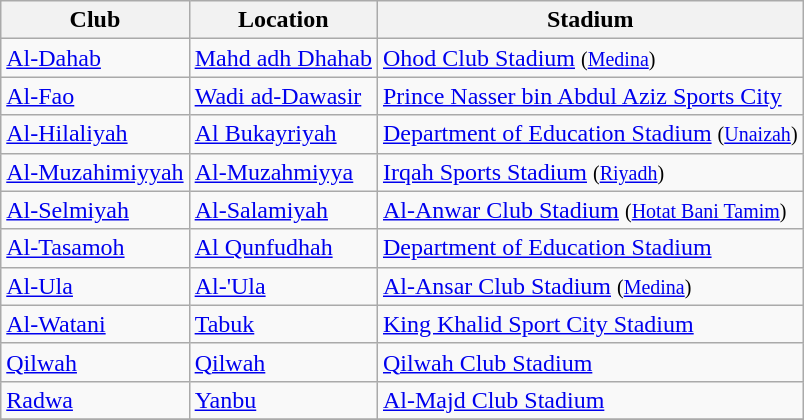<table class="wikitable sortable">
<tr>
<th>Club</th>
<th>Location</th>
<th>Stadium</th>
</tr>
<tr>
<td><a href='#'>Al-Dahab</a></td>
<td><a href='#'>Mahd adh Dhahab</a></td>
<td><a href='#'>Ohod Club Stadium</a> <small>(<a href='#'>Medina</a>)</small></td>
</tr>
<tr>
<td><a href='#'>Al-Fao</a></td>
<td><a href='#'>Wadi ad-Dawasir</a></td>
<td><a href='#'>Prince Nasser bin Abdul Aziz Sports City</a></td>
</tr>
<tr>
<td><a href='#'>Al-Hilaliyah</a></td>
<td><a href='#'>Al Bukayriyah</a></td>
<td><a href='#'>Department of Education Stadium</a> <small>(<a href='#'>Unaizah</a>)</small></td>
</tr>
<tr>
<td><a href='#'>Al-Muzahimiyyah</a></td>
<td><a href='#'>Al-Muzahmiyya</a></td>
<td><a href='#'>Irqah Sports Stadium</a> <small>(<a href='#'>Riyadh</a>)</small></td>
</tr>
<tr>
<td><a href='#'>Al-Selmiyah</a></td>
<td><a href='#'>Al-Salamiyah</a></td>
<td><a href='#'>Al-Anwar Club Stadium</a> <small>(<a href='#'>Hotat Bani Tamim</a>)</small></td>
</tr>
<tr>
<td><a href='#'>Al-Tasamoh</a></td>
<td><a href='#'>Al Qunfudhah</a></td>
<td><a href='#'>Department of Education Stadium</a></td>
</tr>
<tr>
<td><a href='#'>Al-Ula</a></td>
<td><a href='#'>Al-'Ula</a></td>
<td><a href='#'>Al-Ansar Club Stadium</a> <small>(<a href='#'>Medina</a>)</small></td>
</tr>
<tr>
<td><a href='#'>Al-Watani</a></td>
<td><a href='#'>Tabuk</a></td>
<td><a href='#'>King Khalid Sport City Stadium</a></td>
</tr>
<tr>
<td><a href='#'>Qilwah</a></td>
<td><a href='#'>Qilwah</a></td>
<td><a href='#'>Qilwah Club Stadium</a></td>
</tr>
<tr>
<td><a href='#'>Radwa</a></td>
<td><a href='#'>Yanbu</a></td>
<td><a href='#'>Al-Majd Club Stadium</a></td>
</tr>
<tr>
</tr>
</table>
